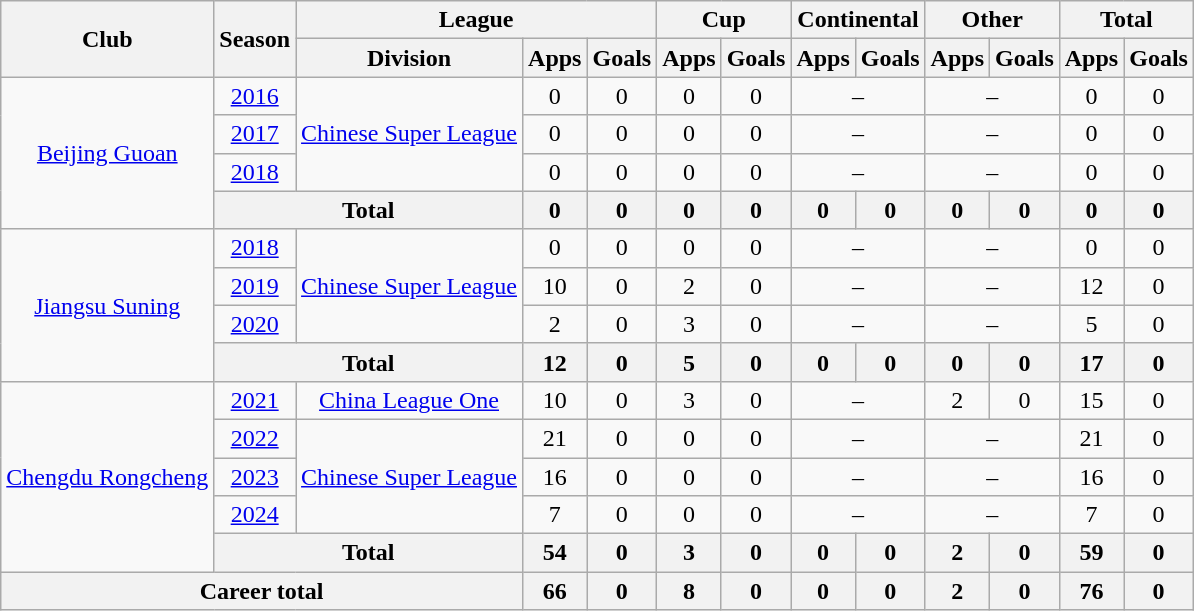<table class="wikitable" style="text-align: center">
<tr>
<th rowspan="2">Club</th>
<th rowspan="2">Season</th>
<th colspan="3">League</th>
<th colspan="2">Cup</th>
<th colspan="2">Continental</th>
<th colspan="2">Other</th>
<th colspan="2">Total</th>
</tr>
<tr>
<th>Division</th>
<th>Apps</th>
<th>Goals</th>
<th>Apps</th>
<th>Goals</th>
<th>Apps</th>
<th>Goals</th>
<th>Apps</th>
<th>Goals</th>
<th>Apps</th>
<th>Goals</th>
</tr>
<tr>
<td rowspan="4"><a href='#'>Beijing Guoan</a></td>
<td><a href='#'>2016</a></td>
<td rowspan="3"><a href='#'>Chinese Super League</a></td>
<td>0</td>
<td>0</td>
<td>0</td>
<td>0</td>
<td colspan="2">–</td>
<td colspan="2">–</td>
<td>0</td>
<td>0</td>
</tr>
<tr>
<td><a href='#'>2017</a></td>
<td>0</td>
<td>0</td>
<td>0</td>
<td>0</td>
<td colspan="2">–</td>
<td colspan="2">–</td>
<td>0</td>
<td>0</td>
</tr>
<tr>
<td><a href='#'>2018</a></td>
<td>0</td>
<td>0</td>
<td>0</td>
<td>0</td>
<td colspan="2">–</td>
<td colspan="2">–</td>
<td>0</td>
<td>0</td>
</tr>
<tr>
<th colspan=2>Total</th>
<th>0</th>
<th>0</th>
<th>0</th>
<th>0</th>
<th>0</th>
<th>0</th>
<th>0</th>
<th>0</th>
<th>0</th>
<th>0</th>
</tr>
<tr>
<td rowspan=4><a href='#'>Jiangsu Suning</a></td>
<td><a href='#'>2018</a></td>
<td rowspan=3><a href='#'>Chinese Super League</a></td>
<td>0</td>
<td>0</td>
<td>0</td>
<td>0</td>
<td colspan="2">–</td>
<td colspan="2">–</td>
<td>0</td>
<td>0</td>
</tr>
<tr>
<td><a href='#'>2019</a></td>
<td>10</td>
<td>0</td>
<td>2</td>
<td>0</td>
<td colspan="2">–</td>
<td colspan="2">–</td>
<td>12</td>
<td>0</td>
</tr>
<tr>
<td><a href='#'>2020</a></td>
<td>2</td>
<td>0</td>
<td>3</td>
<td>0</td>
<td colspan="2">–</td>
<td colspan="2">–</td>
<td>5</td>
<td>0</td>
</tr>
<tr>
<th colspan=2>Total</th>
<th>12</th>
<th>0</th>
<th>5</th>
<th>0</th>
<th>0</th>
<th>0</th>
<th>0</th>
<th>0</th>
<th>17</th>
<th>0</th>
</tr>
<tr>
<td rowspan=5><a href='#'>Chengdu Rongcheng</a></td>
<td><a href='#'>2021</a></td>
<td><a href='#'>China League One</a></td>
<td>10</td>
<td>0</td>
<td>3</td>
<td>0</td>
<td colspan="2">–</td>
<td>2</td>
<td>0</td>
<td>15</td>
<td>0</td>
</tr>
<tr>
<td><a href='#'>2022</a></td>
<td rowspan=3><a href='#'>Chinese Super League</a></td>
<td>21</td>
<td>0</td>
<td>0</td>
<td>0</td>
<td colspan="2">–</td>
<td colspan="2">–</td>
<td>21</td>
<td>0</td>
</tr>
<tr>
<td><a href='#'>2023</a></td>
<td>16</td>
<td>0</td>
<td>0</td>
<td>0</td>
<td colspan="2">–</td>
<td colspan="2">–</td>
<td>16</td>
<td>0</td>
</tr>
<tr>
<td><a href='#'>2024</a></td>
<td>7</td>
<td>0</td>
<td>0</td>
<td>0</td>
<td colspan="2">–</td>
<td colspan="2">–</td>
<td>7</td>
<td>0</td>
</tr>
<tr>
<th colspan=2>Total</th>
<th>54</th>
<th>0</th>
<th>3</th>
<th>0</th>
<th>0</th>
<th>0</th>
<th>2</th>
<th>0</th>
<th>59</th>
<th>0</th>
</tr>
<tr>
<th colspan=3>Career total</th>
<th>66</th>
<th>0</th>
<th>8</th>
<th>0</th>
<th>0</th>
<th>0</th>
<th>2</th>
<th>0</th>
<th>76</th>
<th>0</th>
</tr>
</table>
